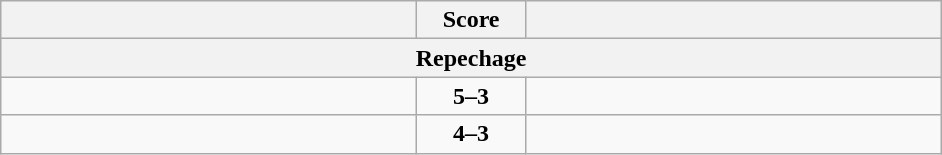<table class="wikitable" style="text-align: left;">
<tr>
<th align="right" width="270"></th>
<th width="65">Score</th>
<th align="left" width="270"></th>
</tr>
<tr>
<th colspan="3">Repechage</th>
</tr>
<tr>
<td><strong></strong></td>
<td align=center><strong>5–3</strong></td>
<td></td>
</tr>
<tr>
<td><strong></strong></td>
<td align=center><strong>4–3</strong></td>
<td></td>
</tr>
</table>
